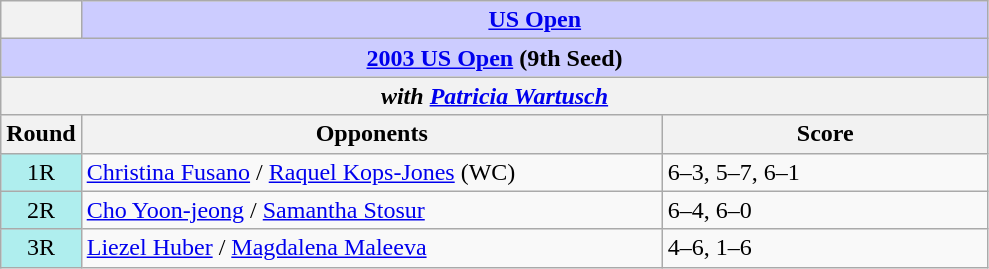<table class="wikitable collapsible collapsed">
<tr>
<th></th>
<th colspan=2 style="background:#ccf;"><a href='#'>US Open</a></th>
</tr>
<tr>
<th colspan=3 style="background:#ccf;"><a href='#'>2003 US Open</a> (9th Seed)</th>
</tr>
<tr>
<th colspan=3><em>with  <a href='#'>Patricia Wartusch</a></em></th>
</tr>
<tr>
<th>Round</th>
<th width=380>Opponents</th>
<th width=210>Score</th>
</tr>
<tr>
<td style="text-align:center; background:#afeeee;">1R</td>
<td> <a href='#'>Christina Fusano</a> /  <a href='#'>Raquel Kops-Jones</a> (WC)</td>
<td>6–3, 5–7, 6–1</td>
</tr>
<tr>
<td style="text-align:center; background:#afeeee;">2R</td>
<td> <a href='#'>Cho Yoon-jeong</a> /  <a href='#'>Samantha Stosur</a></td>
<td>6–4, 6–0</td>
</tr>
<tr>
<td style="text-align:center; background:#afeeee;">3R</td>
<td> <a href='#'>Liezel Huber</a> /  <a href='#'>Magdalena Maleeva</a></td>
<td>4–6, 1–6</td>
</tr>
</table>
